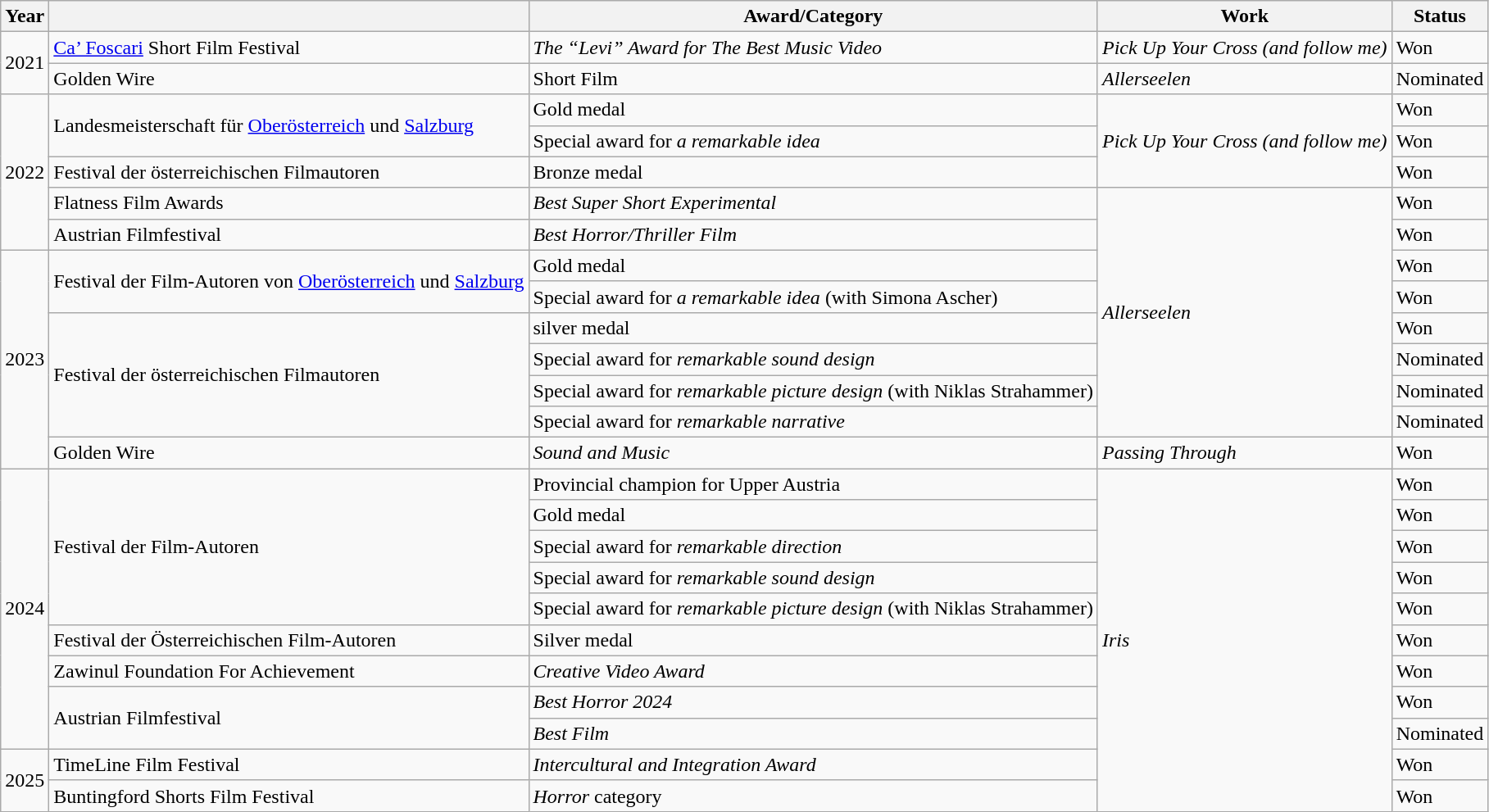<table class="wikitable">
<tr>
<th>Year</th>
<th></th>
<th>Award/Category</th>
<th>Work</th>
<th>Status</th>
</tr>
<tr>
<td rowspan="2">2021</td>
<td><a href='#'>Ca’ Foscari</a> Short Film Festival</td>
<td><em>The “Levi” Award for The Best Music Video</em></td>
<td><em>Pick Up Your Cross (and follow me)</em></td>
<td>Won</td>
</tr>
<tr>
<td>Golden Wire</td>
<td>Short Film</td>
<td><em>Allerseelen</em></td>
<td>Nominated</td>
</tr>
<tr>
<td rowspan="5">2022</td>
<td rowspan="2">Landesmeisterschaft für <a href='#'>Oberösterreich</a> und <a href='#'>Salzburg</a></td>
<td>Gold medal</td>
<td rowspan="3"><em>Pick Up Your Cross (and follow me)</em></td>
<td>Won</td>
</tr>
<tr>
<td>Special award for <em>a remarkable idea</em></td>
<td>Won</td>
</tr>
<tr>
<td>Festival der österreichischen Filmautoren</td>
<td>Bronze medal</td>
<td>Won</td>
</tr>
<tr>
<td>Flatness Film Awards</td>
<td><em>Best Super Short Experimental</em></td>
<td rowspan="8"><em>Allerseelen</em></td>
<td>Won</td>
</tr>
<tr>
<td>Austrian Filmfestival</td>
<td><em>Best Horror/Thriller Film</em></td>
<td>Won</td>
</tr>
<tr>
<td rowspan="7">2023</td>
<td rowspan="2">Festival der Film-Autoren von <a href='#'>Oberösterreich</a> und <a href='#'>Salzburg</a></td>
<td>Gold medal</td>
<td>Won</td>
</tr>
<tr>
<td>Special award for <em>a remarkable idea</em> (with Simona Ascher)</td>
<td>Won</td>
</tr>
<tr>
<td rowspan="4">Festival der österreichischen Filmautoren</td>
<td>silver medal</td>
<td>Won</td>
</tr>
<tr>
<td>Special award for <em>remarkable sound design</em></td>
<td>Nominated</td>
</tr>
<tr>
<td>Special award for <em>remarkable picture design</em> (with Niklas Strahammer)</td>
<td>Nominated</td>
</tr>
<tr>
<td>Special award for <em>remarkable narrative</em></td>
<td>Nominated</td>
</tr>
<tr>
<td>Golden Wire</td>
<td><em>Sound and Music</em></td>
<td><em>Passing Through</em></td>
<td>Won</td>
</tr>
<tr>
<td rowspan="9">2024</td>
<td rowspan="5">Festival der Film-Autoren</td>
<td>Provincial champion for Upper Austria</td>
<td rowspan="11"><em>Iris</em></td>
<td>Won</td>
</tr>
<tr>
<td>Gold medal</td>
<td>Won</td>
</tr>
<tr>
<td>Special award for <em>remarkable direction</em></td>
<td>Won</td>
</tr>
<tr>
<td>Special award for <em>remarkable sound design</em></td>
<td>Won</td>
</tr>
<tr>
<td>Special award for <em>remarkable picture design</em> (with Niklas Strahammer)</td>
<td>Won</td>
</tr>
<tr>
<td>Festival der Österreichischen Film-Autoren</td>
<td>Silver medal</td>
<td>Won</td>
</tr>
<tr>
<td>Zawinul Foundation For Achievement</td>
<td><em>Creative Video Award</em></td>
<td>Won</td>
</tr>
<tr>
<td rowspan="2">Austrian Filmfestival</td>
<td><em>Best Horror 2024</em></td>
<td>Won</td>
</tr>
<tr>
<td><em>Best Film</em></td>
<td>Nominated</td>
</tr>
<tr>
<td rowspan="2">2025</td>
<td>TimeLine Film Festival</td>
<td><em>Intercultural and Integration Award</em></td>
<td>Won</td>
</tr>
<tr>
<td>Buntingford Shorts Film Festival</td>
<td><em>Horror</em> category</td>
<td>Won</td>
</tr>
</table>
